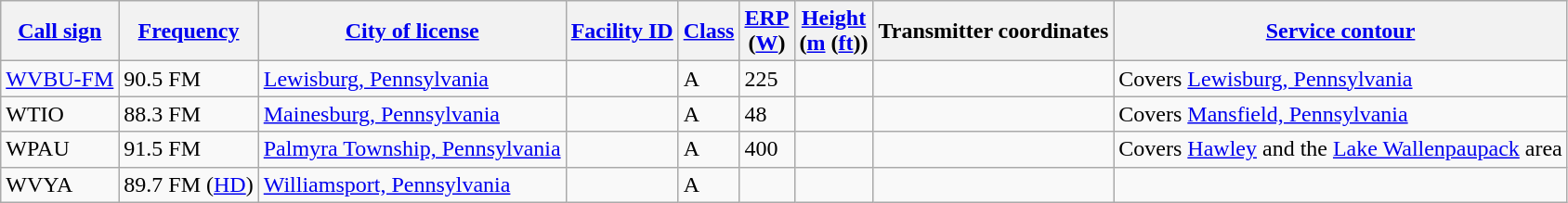<table class="wikitable sortable">
<tr>
<th><a href='#'>Call sign</a></th>
<th data-sort-type="number"><a href='#'>Frequency</a></th>
<th><a href='#'>City of license</a></th>
<th data-sort-type="number"><a href='#'>Facility ID</a></th>
<th><a href='#'>Class</a></th>
<th data-sort-type="number"><a href='#'>ERP</a><br>(<a href='#'>W</a>)</th>
<th data-sort-type="number"><a href='#'>Height</a><br>(<a href='#'>m</a> (<a href='#'>ft</a>))</th>
<th class="unsortable">Transmitter coordinates</th>
<th class="unsortable"><a href='#'>Service contour</a></th>
</tr>
<tr>
<td><a href='#'>WVBU-FM</a></td>
<td>90.5 FM</td>
<td><a href='#'>Lewisburg, Pennsylvania</a></td>
<td></td>
<td>A</td>
<td>225</td>
<td></td>
<td></td>
<td>Covers <a href='#'>Lewisburg, Pennsylvania</a></td>
</tr>
<tr>
<td>WTIO</td>
<td>88.3 FM</td>
<td><a href='#'>Mainesburg, Pennsylvania</a></td>
<td></td>
<td>A</td>
<td>48</td>
<td></td>
<td></td>
<td>Covers <a href='#'>Mansfield, Pennsylvania</a></td>
</tr>
<tr>
<td>WPAU</td>
<td>91.5 FM</td>
<td><a href='#'>Palmyra Township, Pennsylvania</a></td>
<td></td>
<td>A</td>
<td>400</td>
<td></td>
<td></td>
<td>Covers <a href='#'>Hawley</a> and the <a href='#'>Lake Wallenpaupack</a> area</td>
</tr>
<tr>
<td>WVYA</td>
<td>89.7 FM (<a href='#'>HD</a>)</td>
<td><a href='#'>Williamsport, Pennsylvania</a></td>
<td></td>
<td>A</td>
<td><br></td>
<td></td>
<td></td>
<td></td>
</tr>
</table>
